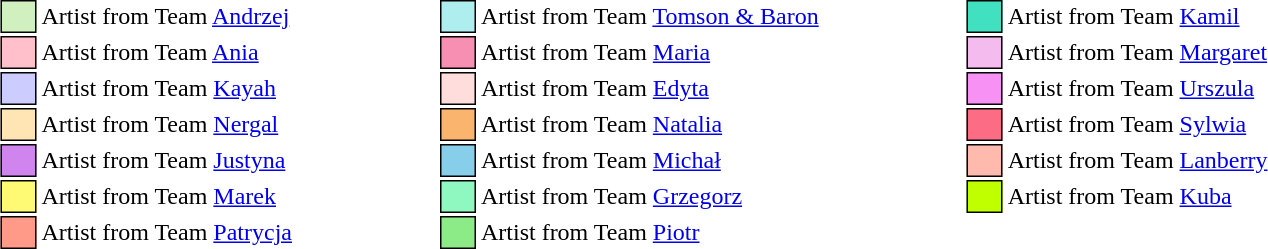<table class="toccolours collapsible collapsed" style="margin:1em auto; font-size: 100%; white-space: nowrap">
<tr>
<td style="background:#d0f0c0; border:1px solid black">     </td>
<td>Artist from Team <a href='#'>Andrzej</a></td>
<td>     </td>
<td>     </td>
<td>     </td>
<td>     </td>
<td style="background:#afeeee; border:1px solid black">     </td>
<td>Artist from Team <a href='#'>Tomson & Baron</a></td>
<td>     </td>
<td>     </td>
<td>     </td>
<td>     </td>
<td style="background:#40e0c0; border:1px solid black">     </td>
<td>Artist from Team <a href='#'>Kamil</a></td>
</tr>
<tr>
<td style="background: pink; border:1px solid black">     </td>
<td>Artist from Team <a href='#'>Ania</a></td>
<td>     </td>
<td>     </td>
<td>     </td>
<td>     </td>
<td style="background:#f78fb2; border:1px solid black">     </td>
<td>Artist from Team <a href='#'>Maria</a></td>
<td>     </td>
<td>     </td>
<td>     </td>
<td>     </td>
<td style="background:#f4bbee; border:1px solid black">     </td>
<td>Artist from Team <a href='#'>Margaret</a></td>
</tr>
<tr>
<td style="background:#ccccff; border:1px solid black">     </td>
<td>Artist from Team <a href='#'>Kayah</a></td>
<td>     </td>
<td>     </td>
<td>     </td>
<td>     </td>
<td style="background:#ffdddd; border:1px solid black">     </td>
<td>Artist from Team <a href='#'>Edyta</a></td>
<td>     </td>
<td>     </td>
<td>     </td>
<td>     </td>
<td style="background:#f791f3; border:1px solid black">     </td>
<td>Artist from Team <a href='#'>Urszula</a></td>
</tr>
<tr>
<td style="background:#ffe5b4; border:1px solid black">     </td>
<td>Artist from Team <a href='#'>Nergal</a></td>
<td>     </td>
<td>     </td>
<td>     </td>
<td>     </td>
<td style="background:#fbb46e; border:1px solid black">     </td>
<td>Artist from Team <a href='#'>Natalia</a></td>
<td>     </td>
<td>     </td>
<td>     </td>
<td>     </td>
<td style="background:#FC6C85; border:1px solid black">     </td>
<td>Artist from Team <a href='#'>Sylwia</a></td>
</tr>
<tr>
<td style="background:#d084ee; border:1px solid black">     </td>
<td>Artist from Team <a href='#'>Justyna</a></td>
<td>     </td>
<td>     </td>
<td>     </td>
<td>     </td>
<td style="background:#87ceeb; border:1px solid black">     </td>
<td>Artist from Team <a href='#'>Michał</a></td>
<td>     </td>
<td>     </td>
<td>     </td>
<td>     </td>
<td style="background:#febaad; border:1px solid black">     </td>
<td>Artist from Team <a href='#'>Lanberry</a></td>
</tr>
<tr>
<td style="background:#fffa73; border:1px solid black">     </td>
<td>Artist from Team <a href='#'>Marek</a></td>
<td>     </td>
<td>     </td>
<td>     </td>
<td>     </td>
<td style="background:#8ff7c0; border:1px solid black">     </td>
<td>Artist from Team <a href='#'>Grzegorz</a></td>
<td>     </td>
<td>     </td>
<td>     </td>
<td>     </td>
<td style="background:#BFFF00; border:1px solid black">     </td>
<td>Artist from Team <a href='#'>Kuba</a></td>
</tr>
<tr>
<td style="background:#ff9988; border:1px solid black">     </td>
<td>Artist from Team <a href='#'>Patrycja</a></td>
<td>     </td>
<td>     </td>
<td>     </td>
<td>     </td>
<td style="background:#8deb87; border:1px solid black">     </td>
<td>Artist from Team <a href='#'>Piotr</a></td>
</tr>
</table>
